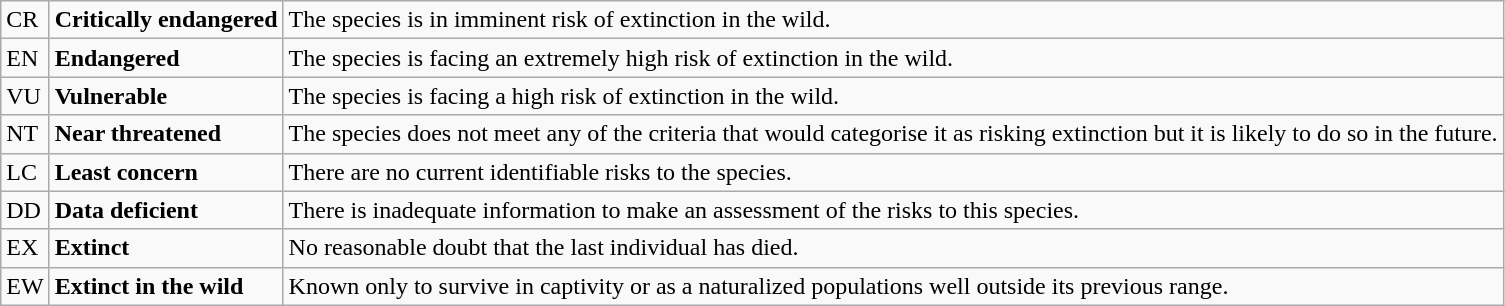<table class="wikitable" style="text-align:left">
<tr>
<td>CR</td>
<td><strong>Critically endangered</strong></td>
<td>The species is in imminent risk of extinction in the wild.</td>
</tr>
<tr>
<td>EN</td>
<td><strong>Endangered</strong></td>
<td>The species is facing an extremely high risk of extinction in the wild.</td>
</tr>
<tr>
<td>VU</td>
<td><strong>Vulnerable</strong></td>
<td>The species is facing a high risk of extinction in the wild.</td>
</tr>
<tr>
<td>NT</td>
<td><strong>Near threatened</strong></td>
<td>The species does not meet any of the criteria that would categorise it as risking extinction but it is likely to do so in the future.</td>
</tr>
<tr>
<td>LC</td>
<td><strong>Least concern</strong></td>
<td>There are no current identifiable risks to the species.</td>
</tr>
<tr>
<td>DD</td>
<td><strong>Data deficient</strong></td>
<td>There is inadequate information to make an assessment of the risks to this species.</td>
</tr>
<tr>
<td>EX</td>
<td><strong>Extinct</strong></td>
<td>No reasonable doubt that the last individual has died.</td>
</tr>
<tr>
<td>EW</td>
<td><strong>Extinct in the wild</strong></td>
<td>Known only to survive in captivity or as a naturalized populations well outside its previous range.</td>
</tr>
</table>
